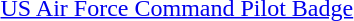<table>
<tr>
<td></td>
<td><a href='#'>US Air Force Command Pilot Badge</a></td>
</tr>
</table>
